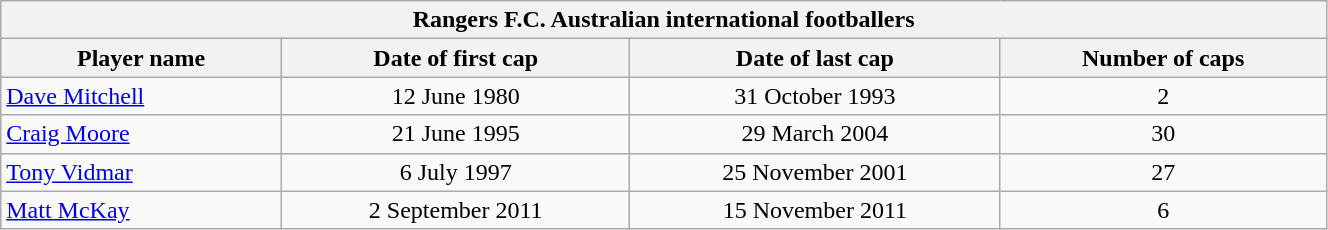<table class="wikitable plainrowheaders" style="width: 70%;">
<tr>
<th colspan=5>Rangers F.C. Australian international footballers </th>
</tr>
<tr>
<th scope="col">Player name</th>
<th scope="col">Date of first cap</th>
<th scope="col">Date of last cap</th>
<th scope="col">Number of caps</th>
</tr>
<tr>
<td><a href='#'>Dave Mitchell</a></td>
<td align="center">12 June 1980</td>
<td align="center">31 October 1993</td>
<td align="center">2</td>
</tr>
<tr>
<td><a href='#'>Craig Moore</a></td>
<td align="center">21 June 1995</td>
<td align="center">29 March 2004</td>
<td align="center">30</td>
</tr>
<tr>
<td><a href='#'>Tony Vidmar</a></td>
<td align="center">6 July 1997</td>
<td align="center">25 November 2001</td>
<td align="center">27</td>
</tr>
<tr>
<td><a href='#'>Matt McKay</a></td>
<td align="center">2 September 2011</td>
<td align="center">15 November 2011</td>
<td align="center">6</td>
</tr>
</table>
